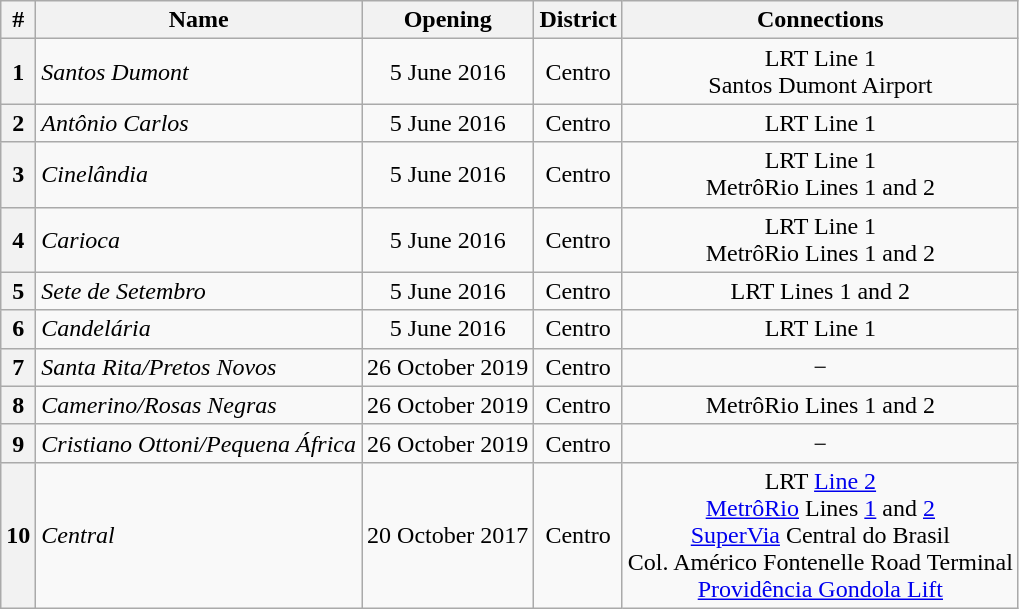<table class="wikitable" style="text-align: center;">
<tr>
<th>#</th>
<th>Name</th>
<th>Opening</th>
<th>District</th>
<th>Connections</th>
</tr>
<tr>
<th>1</th>
<td style="text-align:left;"><em>Santos Dumont</em></td>
<td>5 June 2016</td>
<td>Centro</td>
<td> LRT Line 1<br> Santos Dumont Airport</td>
</tr>
<tr>
<th>2</th>
<td style="text-align:left;"><em>Antônio Carlos</em></td>
<td>5 June 2016</td>
<td>Centro</td>
<td> LRT Line 1</td>
</tr>
<tr>
<th>3</th>
<td style="text-align:left;"><em>Cinelândia</em></td>
<td>5 June 2016</td>
<td>Centro</td>
<td> LRT Line 1<br> MetrôRio Lines 1 and 2</td>
</tr>
<tr>
<th>4</th>
<td style="text-align:left;"><em>Carioca</em></td>
<td>5 June 2016</td>
<td>Centro</td>
<td> LRT Line 1<br> MetrôRio Lines 1 and 2</td>
</tr>
<tr>
<th>5</th>
<td style="text-align:left;"><em>Sete de Setembro</em></td>
<td>5 June 2016</td>
<td>Centro</td>
<td> LRT Lines 1 and 2</td>
</tr>
<tr>
<th>6</th>
<td style="text-align:left;"><em>Candelária</em></td>
<td>5 June 2016</td>
<td>Centro</td>
<td> LRT Line 1</td>
</tr>
<tr>
<th>7</th>
<td style="text-align:left;"><em>Santa Rita/Pretos Novos</em></td>
<td>26 October 2019</td>
<td>Centro</td>
<td>−</td>
</tr>
<tr>
<th>8</th>
<td style="text-align:left;"><em>Camerino/Rosas Negras</em></td>
<td>26 October 2019</td>
<td>Centro</td>
<td> MetrôRio Lines 1 and 2</td>
</tr>
<tr>
<th>9</th>
<td style="text-align:left;"><em>Cristiano Ottoni/Pequena África</em></td>
<td>26 October 2019</td>
<td>Centro</td>
<td>−</td>
</tr>
<tr>
<th>10</th>
<td style="text-align:left;"><em>Central</em></td>
<td>20 October 2017</td>
<td>Centro</td>
<td> LRT <a href='#'>Line 2</a><br> <a href='#'>MetrôRio</a> Lines <a href='#'>1</a> and <a href='#'>2</a><br> <a href='#'>SuperVia</a> Central do Brasil<br> Col. Américo Fontenelle Road Terminal<br> <a href='#'>Providência Gondola Lift</a></td>
</tr>
</table>
